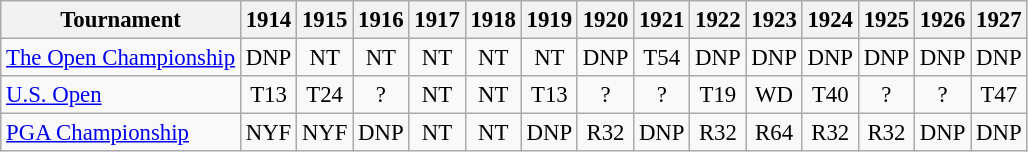<table class="wikitable" style="font-size:95%;text-align:center;">
<tr>
<th>Tournament</th>
<th>1914</th>
<th>1915</th>
<th>1916</th>
<th>1917</th>
<th>1918</th>
<th>1919</th>
<th>1920</th>
<th>1921</th>
<th>1922</th>
<th>1923</th>
<th>1924</th>
<th>1925</th>
<th>1926</th>
<th>1927</th>
</tr>
<tr>
<td align=left><a href='#'>The Open Championship</a></td>
<td>DNP</td>
<td>NT</td>
<td>NT</td>
<td>NT</td>
<td>NT</td>
<td>NT</td>
<td>DNP</td>
<td>T54</td>
<td>DNP</td>
<td>DNP</td>
<td>DNP</td>
<td>DNP</td>
<td>DNP</td>
<td>DNP</td>
</tr>
<tr>
<td align=left><a href='#'>U.S. Open</a></td>
<td>T13</td>
<td>T24</td>
<td>?</td>
<td>NT</td>
<td>NT</td>
<td>T13</td>
<td>?</td>
<td>?</td>
<td>T19</td>
<td>WD</td>
<td>T40</td>
<td>?</td>
<td>?</td>
<td>T47</td>
</tr>
<tr>
<td align=left><a href='#'>PGA Championship</a></td>
<td>NYF</td>
<td>NYF</td>
<td>DNP</td>
<td>NT</td>
<td>NT</td>
<td>DNP</td>
<td>R32</td>
<td>DNP</td>
<td>R32</td>
<td>R64</td>
<td>R32</td>
<td>R32</td>
<td>DNP</td>
<td>DNP</td>
</tr>
</table>
